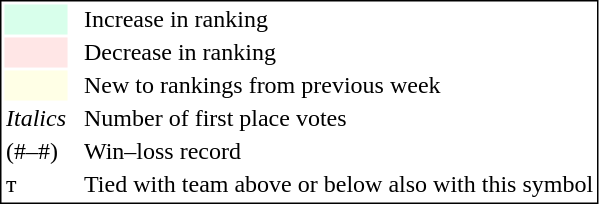<table style="border:1px solid black;">
<tr>
<td style="background:#D8FFEB; width:20px;"></td>
<td> </td>
<td>Increase in ranking</td>
</tr>
<tr>
<td style="background:#FFE6E6; width:20px;"></td>
<td> </td>
<td>Decrease in ranking</td>
</tr>
<tr>
<td style="background:#FFFFE6; width:20px;"></td>
<td> </td>
<td>New to rankings from previous week</td>
</tr>
<tr>
<td><em>Italics</em></td>
<td> </td>
<td>Number of first place votes</td>
</tr>
<tr>
<td>(#–#)</td>
<td> </td>
<td>Win–loss record</td>
</tr>
<tr>
<td>т</td>
<td></td>
<td>Tied with team above or below also with this symbol</td>
</tr>
</table>
